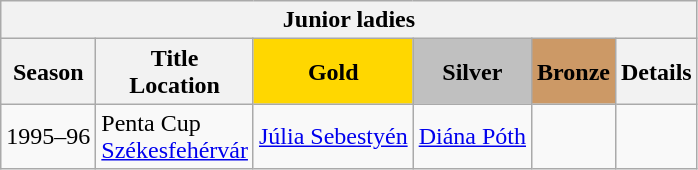<table class="wikitable">
<tr>
<th colspan=6>Junior ladies</th>
</tr>
<tr>
<th>Season</th>
<th>Title <br>Location</th>
<td align=center bgcolor=gold><strong>Gold</strong></td>
<td align=center bgcolor=silver><strong>Silver</strong></td>
<td align=center bgcolor=cc9966><strong>Bronze</strong></td>
<th>Details</th>
</tr>
<tr>
<td>1995–96</td>
<td>Penta Cup <br><a href='#'>Székesfehérvár</a></td>
<td> <a href='#'>Júlia Sebestyén</a></td>
<td> <a href='#'>Diána Póth</a></td>
<td></td>
<td></td>
</tr>
</table>
